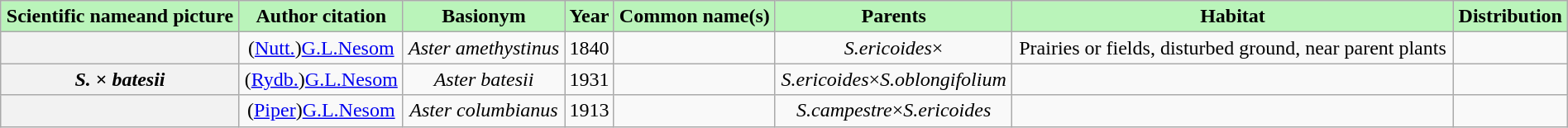<table class="wikitable sortable mw-collapsible" style="width:100%;text-align:center;">
<tr>
<th scope="col" style="background-color:#baf4ba;">Scientific nameand picture</th>
<th scope="col" style="background-color:#baf4ba;">Author citation</th>
<th scope="col" style="background-color:#baf4ba;">Basionym</th>
<th scope="col" style="background-color:#baf4ba;">Year</th>
<th scope="col" style="background-color:#baf4ba;">Common name(s)</th>
<th scope="col" class="unsortable" style="background-color:#baf4ba;">Parents</th>
<th scope="col" class="unsortable" style="background-color:#baf4ba;">Habitat</th>
<th scope="col" class="unsortable" style="background-color:#baf4ba;">Distribution</th>
</tr>
<tr>
<th scope="row"></th>
<td>(<a href='#'>Nutt.</a>)<a href='#'>G.L.Nesom</a></td>
<td><em>Aster amethystinus</em></td>
<td>1840</td>
<td></td>
<td><em>S.ericoides</em>×</td>
<td>Prairies or fields, disturbed ground, near parent plants</td>
<td></td>
</tr>
<tr>
<th scope="row"><em>S.</em> × <em>batesii</em></th>
<td>(<a href='#'>Rydb.</a>)<a href='#'>G.L.Nesom</a></td>
<td><em>Aster batesii</em></td>
<td>1931</td>
<td></td>
<td><em>S.ericoides</em>×<em>S.oblongifolium</em></td>
<td></td>
<td></td>
</tr>
<tr>
<th scope="row"></th>
<td>(<a href='#'>Piper</a>)<a href='#'>G.L.Nesom</a></td>
<td><em>Aster columbianus</em></td>
<td>1913</td>
<td></td>
<td><em>S.campestre</em>×<em>S.ericoides</em></td>
<td></td>
<td></td>
</tr>
</table>
